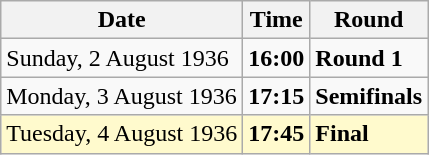<table class="wikitable">
<tr>
<th>Date</th>
<th>Time</th>
<th>Round</th>
</tr>
<tr>
<td>Sunday, 2 August 1936</td>
<td><strong>16:00</strong></td>
<td><strong>Round 1</strong></td>
</tr>
<tr>
<td>Monday, 3 August 1936</td>
<td><strong>17:15</strong></td>
<td><strong>Semifinals</strong></td>
</tr>
<tr style=background:lemonchiffon>
<td>Tuesday, 4 August 1936</td>
<td><strong>17:45</strong></td>
<td><strong>Final</strong></td>
</tr>
</table>
